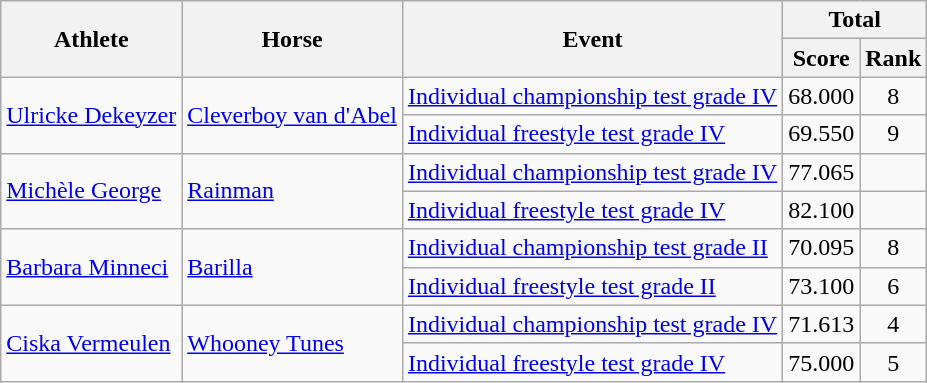<table class=wikitable>
<tr>
<th rowspan="2">Athlete</th>
<th rowspan="2">Horse</th>
<th rowspan="2">Event</th>
<th colspan="2">Total</th>
</tr>
<tr>
<th>Score</th>
<th>Rank</th>
</tr>
<tr>
<td rowspan="2"><a href='#'>Ulricke Dekeyzer</a></td>
<td rowspan="2"><a href='#'>Cleverboy van d'Abel</a></td>
<td><a href='#'>Individual championship test grade IV</a></td>
<td align="center">68.000</td>
<td align="center">8</td>
</tr>
<tr>
<td><a href='#'>Individual freestyle test grade IV</a></td>
<td align="center">69.550</td>
<td align="center">9</td>
</tr>
<tr>
<td rowspan="2"><a href='#'>Michèle George</a></td>
<td rowspan="2"><a href='#'>Rainman</a></td>
<td><a href='#'>Individual championship test grade IV</a></td>
<td align="center">77.065</td>
<td align="center"></td>
</tr>
<tr>
<td><a href='#'>Individual freestyle test grade IV</a></td>
<td align="center">82.100</td>
<td align="center"></td>
</tr>
<tr>
<td rowspan="2"><a href='#'>Barbara Minneci</a></td>
<td rowspan="2"><a href='#'>Barilla</a></td>
<td><a href='#'>Individual championship test grade II</a></td>
<td align="center">70.095</td>
<td align="center">8</td>
</tr>
<tr>
<td><a href='#'>Individual freestyle test grade II</a></td>
<td align="center">73.100</td>
<td align="center">6</td>
</tr>
<tr>
<td rowspan="2"><a href='#'>Ciska Vermeulen</a></td>
<td rowspan="2"><a href='#'>Whooney Tunes</a></td>
<td><a href='#'>Individual championship test grade IV</a></td>
<td align="center">71.613</td>
<td align="center">4</td>
</tr>
<tr>
<td><a href='#'>Individual freestyle test grade IV</a></td>
<td align="center">75.000</td>
<td align="center">5</td>
</tr>
</table>
